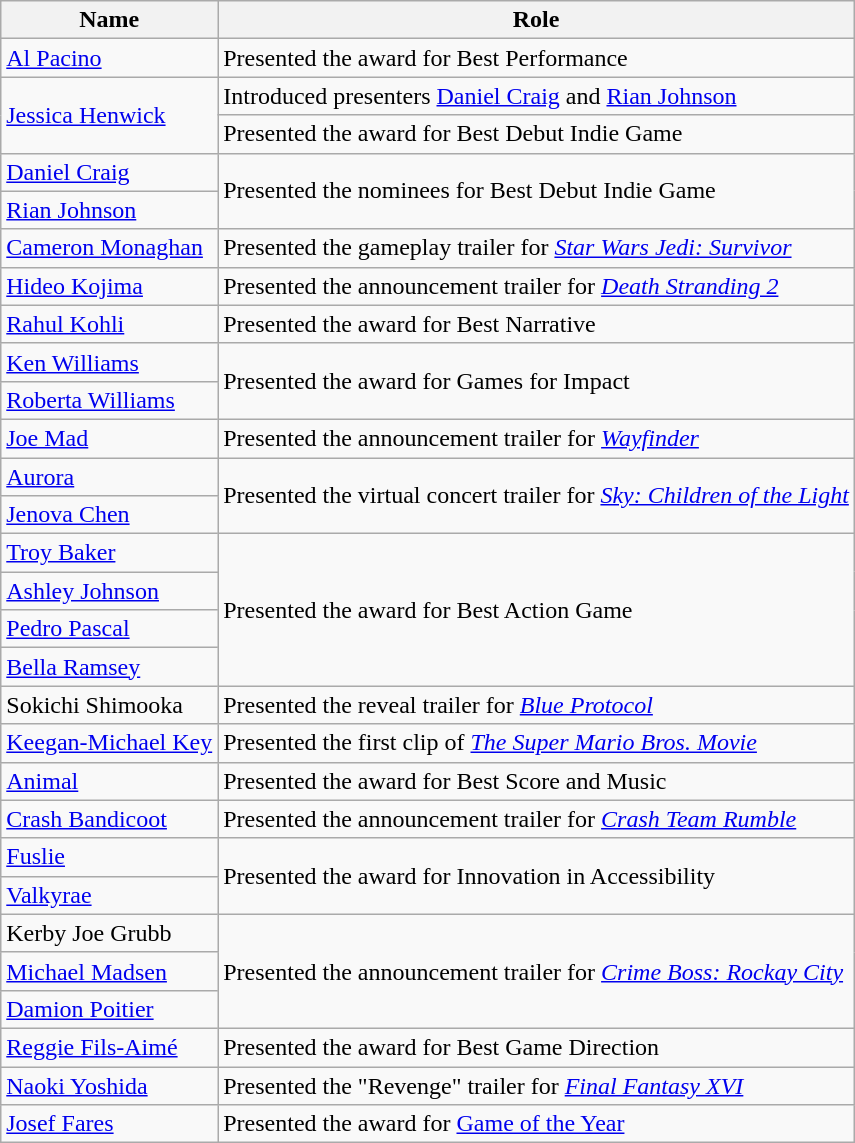<table class="wikitable sortable">
<tr>
<th>Name</th>
<th class="unsortable">Role</th>
</tr>
<tr>
<td data-sort-value="Pacino, Al"><a href='#'>Al Pacino</a></td>
<td>Presented the award for Best Performance</td>
</tr>
<tr>
<td rowspan="2" data-sort-value="Henwick, Jessica"><a href='#'>Jessica Henwick</a></td>
<td>Introduced presenters <a href='#'>Daniel Craig</a> and <a href='#'>Rian Johnson</a></td>
</tr>
<tr>
<td>Presented the award for Best Debut Indie Game</td>
</tr>
<tr>
<td data-sort-value="Craig, Daniel"><a href='#'>Daniel Craig</a></td>
<td rowspan="2">Presented the nominees for Best Debut Indie Game</td>
</tr>
<tr>
<td data-sort-value="Johnson, Rian"><a href='#'>Rian Johnson</a></td>
</tr>
<tr>
<td data-sort-value="Monaghan, Cameron"><a href='#'>Cameron Monaghan</a></td>
<td>Presented the gameplay trailer for <em><a href='#'>Star Wars Jedi: Survivor</a></em></td>
</tr>
<tr>
<td data-sort-value="Kojima, Hideo"><a href='#'>Hideo Kojima</a></td>
<td>Presented the announcement trailer for <em><a href='#'>Death Stranding 2</a></em></td>
</tr>
<tr>
<td data-sort-value="Kohli, Rahul"><a href='#'>Rahul Kohli</a></td>
<td>Presented the award for Best Narrative</td>
</tr>
<tr>
<td data-sort-value="Williams, Ken"><a href='#'>Ken Williams</a></td>
<td rowspan="2">Presented the award for Games for Impact</td>
</tr>
<tr>
<td data-sort-value="Williams, Roberta"><a href='#'>Roberta Williams</a></td>
</tr>
<tr>
<td data-sort-value="Mad, Joe"><a href='#'>Joe Mad</a></td>
<td>Presented the announcement trailer for <em><a href='#'>Wayfinder</a></em></td>
</tr>
<tr>
<td data-sort-value="Aurora"><a href='#'>Aurora</a></td>
<td rowspan="2">Presented the virtual concert trailer for <em><a href='#'>Sky: Children of the Light</a></em></td>
</tr>
<tr>
<td data-sort-value="Chen, Jenova"><a href='#'>Jenova Chen</a></td>
</tr>
<tr>
<td data-sort-value="Baker, Troy"><a href='#'>Troy Baker</a></td>
<td rowspan="4">Presented the award for Best Action Game</td>
</tr>
<tr>
<td data-sort-value="Johnson, Ashley"><a href='#'>Ashley Johnson</a></td>
</tr>
<tr>
<td data-sort-value="Pascal, Pedro"><a href='#'>Pedro Pascal</a></td>
</tr>
<tr>
<td data-sort-value="Ramsey, Bella"><a href='#'>Bella Ramsey</a></td>
</tr>
<tr>
<td data-sort-value="Shimooka, Sokichi">Sokichi Shimooka</td>
<td>Presented the reveal trailer for <em><a href='#'>Blue Protocol</a></em></td>
</tr>
<tr>
<td data-sort-value="Key, Keegan-Michael"><a href='#'>Keegan-Michael Key</a></td>
<td>Presented the first clip of <em><a href='#'>The Super Mario Bros. Movie</a></em></td>
</tr>
<tr>
<td data-sort-value="Animal"><a href='#'>Animal</a></td>
<td>Presented the award for Best Score and Music</td>
</tr>
<tr>
<td><a href='#'>Crash Bandicoot</a></td>
<td>Presented the announcement trailer for <em><a href='#'>Crash Team Rumble</a></em></td>
</tr>
<tr>
<td data-sort-value="Fuslie"><a href='#'>Fuslie</a></td>
<td rowspan="2">Presented the award for Innovation in Accessibility</td>
</tr>
<tr>
<td data-sort-value="Valkyrae"><a href='#'>Valkyrae</a></td>
</tr>
<tr>
<td data-sort-value="Grubb, Kerby Joe">Kerby Joe Grubb</td>
<td rowspan="3">Presented the announcement trailer for <em><a href='#'>Crime Boss: Rockay City</a></em></td>
</tr>
<tr>
<td data-sort-value="Madsen, Michael"><a href='#'>Michael Madsen</a></td>
</tr>
<tr>
<td data-sort-value="Poitier, Damion"><a href='#'>Damion Poitier</a></td>
</tr>
<tr>
<td data-sort-value="Fils-Aimé, Reggie"><a href='#'>Reggie Fils-Aimé</a></td>
<td>Presented the award for Best Game Direction</td>
</tr>
<tr>
<td data-sort-value="Yoshida, Naoki"><a href='#'>Naoki Yoshida</a></td>
<td>Presented the "Revenge" trailer for <em><a href='#'>Final Fantasy XVI</a></em></td>
</tr>
<tr>
<td data-sort-value="Fares, Josef"><a href='#'>Josef Fares</a></td>
<td>Presented the award for <a href='#'>Game of the Year</a></td>
</tr>
</table>
